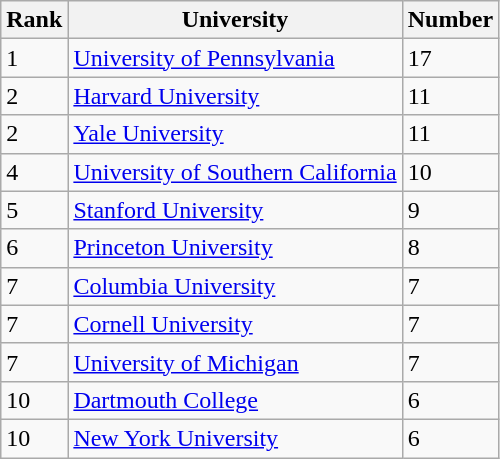<table class="wikitable">
<tr>
<th>Rank</th>
<th>University</th>
<th>Number</th>
</tr>
<tr>
<td>1</td>
<td> <a href='#'>University of Pennsylvania</a></td>
<td>17</td>
</tr>
<tr>
<td>2</td>
<td> <a href='#'>Harvard University</a></td>
<td>11</td>
</tr>
<tr>
<td>2</td>
<td> <a href='#'>Yale University</a></td>
<td>11</td>
</tr>
<tr>
<td>4</td>
<td> <a href='#'>University of Southern California</a></td>
<td>10</td>
</tr>
<tr>
<td>5</td>
<td> <a href='#'>Stanford University</a></td>
<td>9</td>
</tr>
<tr>
<td>6</td>
<td> <a href='#'>Princeton University</a></td>
<td>8</td>
</tr>
<tr>
<td>7</td>
<td> <a href='#'>Columbia University</a></td>
<td>7</td>
</tr>
<tr>
<td>7</td>
<td> <a href='#'>Cornell University</a></td>
<td>7</td>
</tr>
<tr>
<td>7</td>
<td> <a href='#'>University of Michigan</a></td>
<td>7</td>
</tr>
<tr>
<td>10</td>
<td> <a href='#'>Dartmouth College</a></td>
<td>6</td>
</tr>
<tr>
<td>10</td>
<td> <a href='#'>New York University</a></td>
<td>6</td>
</tr>
</table>
